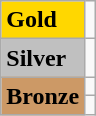<table class="wikitable">
<tr>
<td bgcolor="gold"><strong>Gold</strong></td>
<td></td>
</tr>
<tr>
<td bgcolor="silver"><strong>Silver</strong></td>
<td></td>
</tr>
<tr>
<td rowspan="2" bgcolor="#cc9966"><strong>Bronze</strong></td>
<td></td>
</tr>
<tr>
<td></td>
</tr>
</table>
